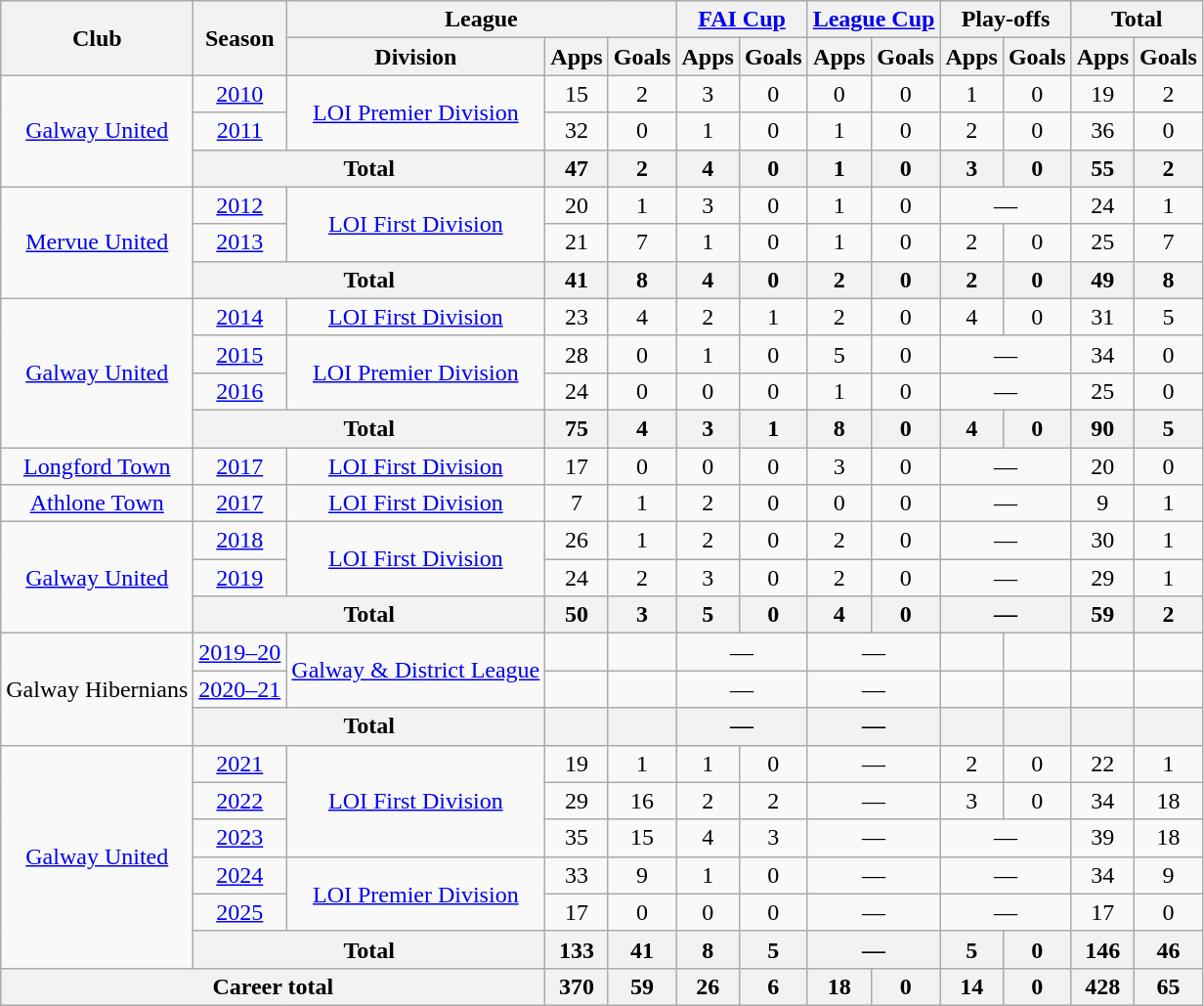<table class="wikitable" style="text-align:center">
<tr>
<th rowspan="2">Club</th>
<th rowspan="2">Season</th>
<th colspan="3">League</th>
<th colspan="2"><a href='#'>FAI Cup</a></th>
<th colspan="2"><a href='#'>League Cup</a></th>
<th colspan="2">Play-offs</th>
<th colspan="2">Total</th>
</tr>
<tr>
<th>Division</th>
<th>Apps</th>
<th>Goals</th>
<th>Apps</th>
<th>Goals</th>
<th>Apps</th>
<th>Goals</th>
<th>Apps</th>
<th>Goals</th>
<th>Apps</th>
<th>Goals</th>
</tr>
<tr>
<td rowspan="3"><a href='#'>Galway United</a></td>
<td><a href='#'>2010</a></td>
<td rowspan="2"><a href='#'>LOI Premier Division</a></td>
<td>15</td>
<td>2</td>
<td>3</td>
<td>0</td>
<td>0</td>
<td>0</td>
<td>1</td>
<td>0</td>
<td>19</td>
<td>2</td>
</tr>
<tr>
<td><a href='#'>2011</a></td>
<td>32</td>
<td>0</td>
<td>1</td>
<td>0</td>
<td>1</td>
<td>0</td>
<td>2</td>
<td>0</td>
<td>36</td>
<td>0</td>
</tr>
<tr>
<th colspan="2">Total</th>
<th>47</th>
<th>2</th>
<th>4</th>
<th>0</th>
<th>1</th>
<th>0</th>
<th>3</th>
<th>0</th>
<th>55</th>
<th>2</th>
</tr>
<tr>
<td rowspan="3"><a href='#'>Mervue United</a></td>
<td><a href='#'>2012</a></td>
<td rowspan="2"><a href='#'>LOI First Division</a></td>
<td>20</td>
<td>1</td>
<td>3</td>
<td>0</td>
<td>1</td>
<td>0</td>
<td colspan="2">—</td>
<td>24</td>
<td>1</td>
</tr>
<tr>
<td><a href='#'>2013</a></td>
<td>21</td>
<td>7</td>
<td>1</td>
<td>0</td>
<td>1</td>
<td>0</td>
<td>2</td>
<td>0</td>
<td>25</td>
<td>7</td>
</tr>
<tr>
<th colspan="2">Total</th>
<th>41</th>
<th>8</th>
<th>4</th>
<th>0</th>
<th>2</th>
<th>0</th>
<th>2</th>
<th>0</th>
<th>49</th>
<th>8</th>
</tr>
<tr>
<td rowspan="4"><a href='#'>Galway United</a></td>
<td><a href='#'>2014</a></td>
<td><a href='#'>LOI First Division</a></td>
<td>23</td>
<td>4</td>
<td>2</td>
<td>1</td>
<td>2</td>
<td>0</td>
<td>4</td>
<td>0</td>
<td>31</td>
<td>5</td>
</tr>
<tr>
<td><a href='#'>2015</a></td>
<td rowspan="2"><a href='#'>LOI Premier Division</a></td>
<td>28</td>
<td>0</td>
<td>1</td>
<td>0</td>
<td>5</td>
<td>0</td>
<td colspan="2">—</td>
<td>34</td>
<td>0</td>
</tr>
<tr>
<td><a href='#'>2016</a></td>
<td>24</td>
<td>0</td>
<td>0</td>
<td>0</td>
<td>1</td>
<td>0</td>
<td colspan="2">—</td>
<td>25</td>
<td>0</td>
</tr>
<tr>
<th colspan="2">Total</th>
<th>75</th>
<th>4</th>
<th>3</th>
<th>1</th>
<th>8</th>
<th>0</th>
<th>4</th>
<th>0</th>
<th>90</th>
<th>5</th>
</tr>
<tr>
<td><a href='#'>Longford Town</a></td>
<td><a href='#'>2017</a></td>
<td><a href='#'>LOI First Division</a></td>
<td>17</td>
<td>0</td>
<td>0</td>
<td>0</td>
<td>3</td>
<td>0</td>
<td colspan="2">—</td>
<td>20</td>
<td>0</td>
</tr>
<tr>
<td><a href='#'>Athlone Town</a></td>
<td><a href='#'>2017</a></td>
<td><a href='#'>LOI First Division</a></td>
<td>7</td>
<td>1</td>
<td>2</td>
<td>0</td>
<td>0</td>
<td>0</td>
<td colspan="2">—</td>
<td>9</td>
<td>1</td>
</tr>
<tr>
<td rowspan="3"><a href='#'>Galway United</a></td>
<td><a href='#'>2018</a></td>
<td rowspan="2"><a href='#'>LOI First Division</a></td>
<td>26</td>
<td>1</td>
<td>2</td>
<td>0</td>
<td>2</td>
<td>0</td>
<td colspan="2">—</td>
<td>30</td>
<td>1</td>
</tr>
<tr>
<td><a href='#'>2019</a></td>
<td>24</td>
<td>2</td>
<td>3</td>
<td>0</td>
<td>2</td>
<td>0</td>
<td colspan="2">—</td>
<td>29</td>
<td>1</td>
</tr>
<tr>
<th colspan="2">Total</th>
<th>50</th>
<th>3</th>
<th>5</th>
<th>0</th>
<th>4</th>
<th>0</th>
<th colspan="2">—</th>
<th>59</th>
<th>2</th>
</tr>
<tr>
<td rowspan="3">Galway Hibernians</td>
<td><a href='#'>2019–20</a></td>
<td rowspan="2"><a href='#'>Galway & District League</a></td>
<td></td>
<td></td>
<td colspan="2">—</td>
<td colspan="2">—</td>
<td></td>
<td></td>
<td></td>
<td></td>
</tr>
<tr>
<td><a href='#'>2020–21</a></td>
<td></td>
<td></td>
<td colspan="2">—</td>
<td colspan="2">—</td>
<td></td>
<td></td>
<td></td>
<td></td>
</tr>
<tr>
<th colspan="2">Total</th>
<th></th>
<th></th>
<th colspan="2">—</th>
<th colspan="2">—</th>
<th></th>
<th></th>
<th></th>
<th></th>
</tr>
<tr>
<td rowspan="6"><a href='#'>Galway United</a></td>
<td><a href='#'>2021</a></td>
<td rowspan="3"><a href='#'>LOI First Division</a></td>
<td>19</td>
<td>1</td>
<td>1</td>
<td>0</td>
<td colspan="2">—</td>
<td>2</td>
<td>0</td>
<td>22</td>
<td>1</td>
</tr>
<tr>
<td><a href='#'>2022</a></td>
<td>29</td>
<td>16</td>
<td>2</td>
<td>2</td>
<td colspan="2">—</td>
<td>3</td>
<td>0</td>
<td>34</td>
<td>18</td>
</tr>
<tr>
<td><a href='#'>2023</a></td>
<td>35</td>
<td>15</td>
<td>4</td>
<td>3</td>
<td colspan="2">—</td>
<td colspan="2">—</td>
<td>39</td>
<td>18</td>
</tr>
<tr>
<td><a href='#'>2024</a></td>
<td rowspan="2"><a href='#'>LOI Premier Division</a></td>
<td>33</td>
<td>9</td>
<td>1</td>
<td>0</td>
<td colspan="2">—</td>
<td colspan="2">—</td>
<td>34</td>
<td>9</td>
</tr>
<tr>
<td><a href='#'>2025</a></td>
<td>17</td>
<td>0</td>
<td>0</td>
<td>0</td>
<td colspan="2">—</td>
<td colspan="2">—</td>
<td>17</td>
<td>0</td>
</tr>
<tr>
<th colspan="2">Total</th>
<th>133</th>
<th>41</th>
<th>8</th>
<th>5</th>
<th colspan="2">—</th>
<th>5</th>
<th>0</th>
<th>146</th>
<th>46</th>
</tr>
<tr>
<th colspan="3">Career total</th>
<th>370</th>
<th>59</th>
<th>26</th>
<th>6</th>
<th>18</th>
<th>0</th>
<th>14</th>
<th>0</th>
<th>428</th>
<th>65</th>
</tr>
</table>
